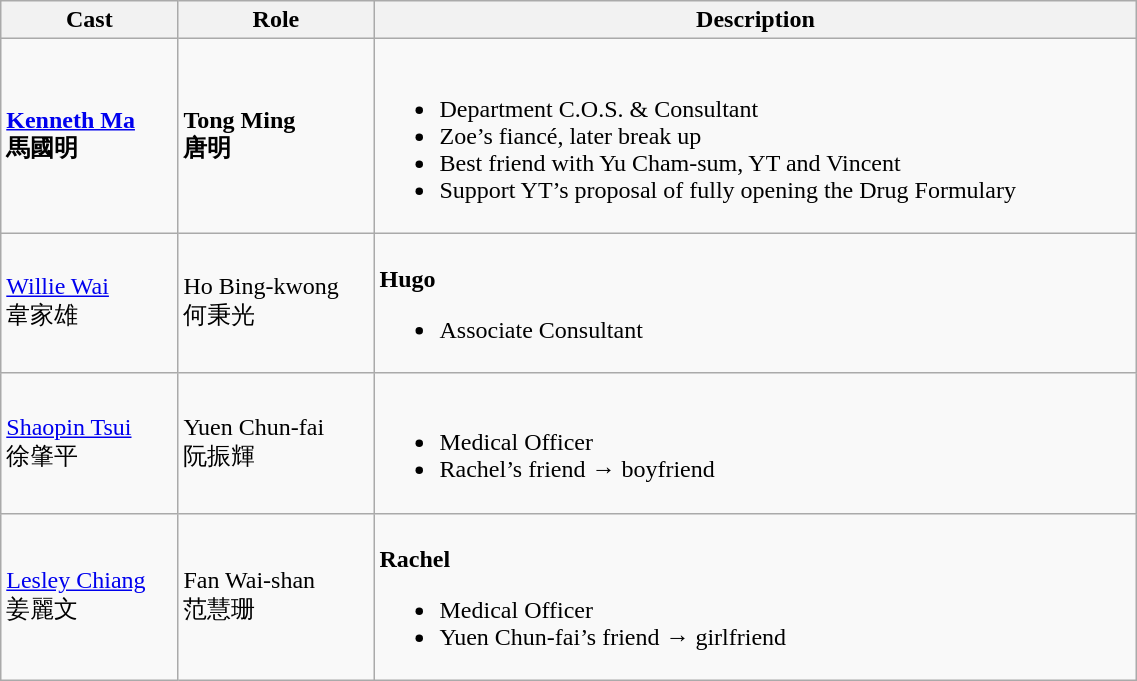<table class="wikitable" width="60%">
<tr>
<th>Cast</th>
<th>Role</th>
<th>Description</th>
</tr>
<tr>
<td><strong><a href='#'>Kenneth Ma</a> <br> 馬國明 </strong></td>
<td><strong> Tong Ming <br> 唐明 </strong></td>
<td><br><ul><li>Department C.O.S. & Consultant</li><li>Zoe’s fiancé, later break up</li><li>Best friend with Yu Cham-sum, YT and Vincent</li><li>Support YT’s proposal of fully opening the Drug Formulary</li></ul></td>
</tr>
<tr>
<td><a href='#'>Willie Wai</a> <br> 韋家雄</td>
<td>Ho Bing-kwong<br> 何秉光</td>
<td><br><strong>Hugo</strong><ul><li>Associate Consultant</li></ul></td>
</tr>
<tr>
<td><a href='#'>Shaopin Tsui</a> <br> 徐肇平</td>
<td>Yuen Chun-fai<br> 阮振輝</td>
<td><br><ul><li>Medical Officer</li><li>Rachel’s friend → boyfriend</li></ul></td>
</tr>
<tr>
<td><a href='#'>Lesley Chiang</a> <br> 姜麗文</td>
<td>Fan Wai-shan<br> 范慧珊</td>
<td><br><strong>Rachel</strong><ul><li>Medical Officer</li><li>Yuen Chun-fai’s friend → girlfriend</li></ul></td>
</tr>
</table>
